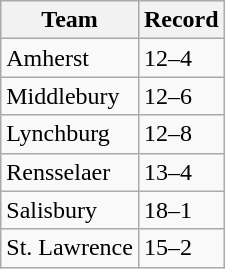<table class="wikitable">
<tr>
<th>Team</th>
<th>Record</th>
</tr>
<tr>
<td>Amherst</td>
<td>12–4</td>
</tr>
<tr>
<td>Middlebury</td>
<td>12–6</td>
</tr>
<tr>
<td>Lynchburg</td>
<td>12–8</td>
</tr>
<tr>
<td>Rensselaer</td>
<td>13–4</td>
</tr>
<tr>
<td>Salisbury</td>
<td>18–1</td>
</tr>
<tr>
<td>St. Lawrence</td>
<td>15–2</td>
</tr>
</table>
